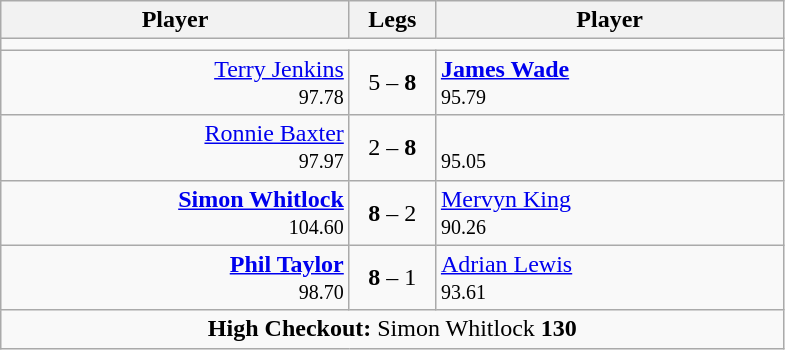<table class=wikitable style="text-align:center">
<tr>
<th width=225>Player</th>
<th width=50>Legs</th>
<th width=225>Player</th>
</tr>
<tr align=center>
<td colspan="3"></td>
</tr>
<tr align=left>
<td align=right><a href='#'>Terry Jenkins</a> <br> <small><span>97.78</span></small></td>
<td align=center>5 – <strong>8</strong></td>
<td> <strong><a href='#'>James Wade</a></strong> <br> <small><span>95.79</span></small></td>
</tr>
<tr align=left>
<td align=right><a href='#'>Ronnie Baxter</a>  <br> <small><span>97.97</span></small></td>
<td align=center>2 – <strong>8</strong></td>
<td> <br> <small><span>95.05</span></small></td>
</tr>
<tr align=left>
<td align=right><strong><a href='#'>Simon Whitlock</a></strong>  <br> <small><span>104.60</span></small></td>
<td align=center><strong>8</strong> – 2</td>
<td> <a href='#'>Mervyn King</a> <br> <small><span>90.26</span></small></td>
</tr>
<tr align=left>
<td align=right><strong><a href='#'>Phil Taylor</a></strong>  <br> <small><span>98.70</span></small></td>
<td align=center><strong>8</strong> – 1</td>
<td> <a href='#'>Adrian Lewis</a> <br> <small><span>93.61</span></small></td>
</tr>
<tr align=center>
<td colspan="3"><strong>High Checkout:</strong> Simon Whitlock <strong>130</strong></td>
</tr>
</table>
